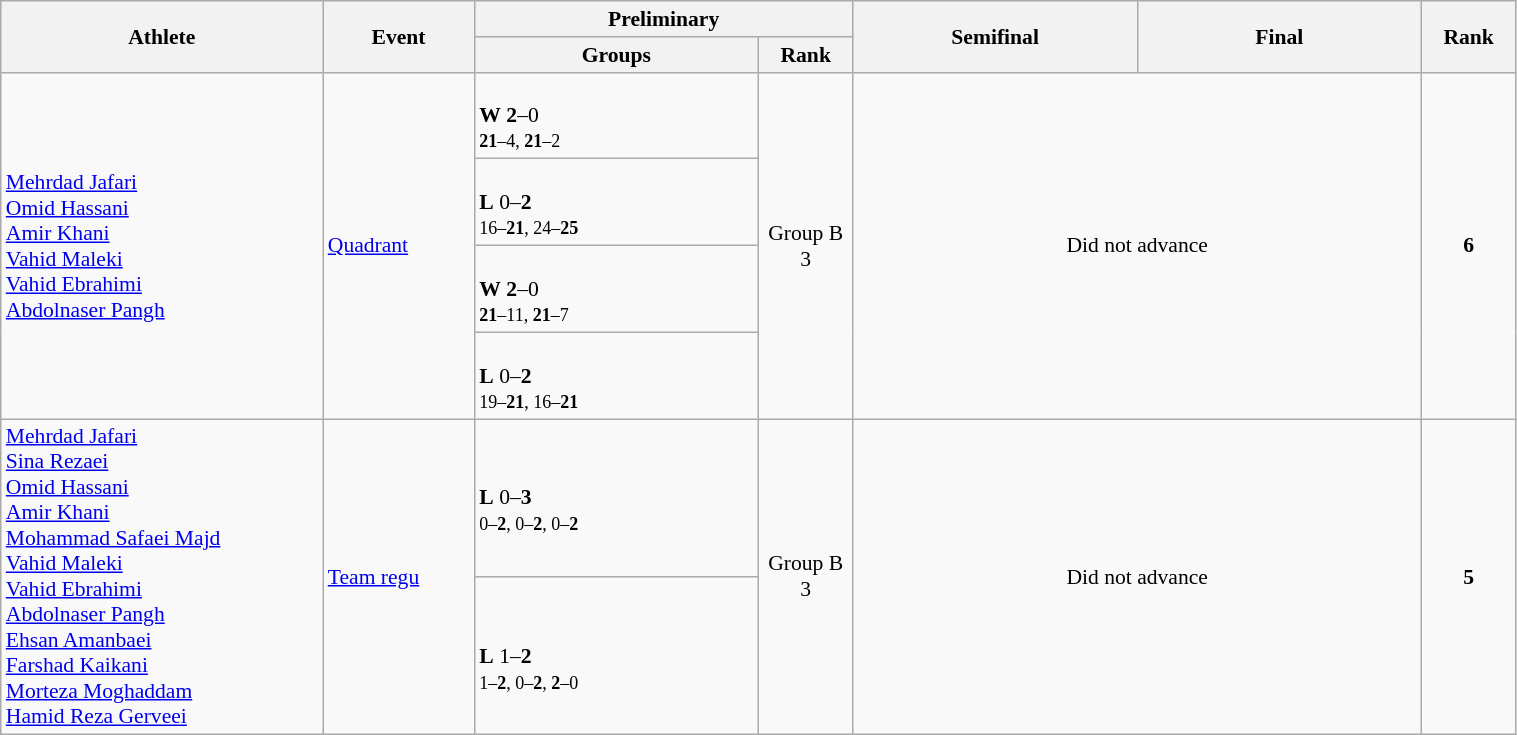<table class="wikitable" width="80%" style="text-align:left; font-size:90%">
<tr>
<th rowspan="2" width="17%">Athlete</th>
<th rowspan="2" width="8%">Event</th>
<th colspan="2">Preliminary</th>
<th rowspan="2" width="15%">Semifinal</th>
<th rowspan="2" width="15%">Final</th>
<th rowspan="2" width="5%">Rank</th>
</tr>
<tr>
<th width="15%">Groups</th>
<th width="5%">Rank</th>
</tr>
<tr>
<td rowspan="4"><a href='#'>Mehrdad Jafari</a><br><a href='#'>Omid Hassani</a><br><a href='#'>Amir Khani</a><br><a href='#'>Vahid Maleki</a><br><a href='#'>Vahid Ebrahimi</a><br><a href='#'>Abdolnaser Pangh</a></td>
<td rowspan="4"><a href='#'>Quadrant</a></td>
<td><br><strong>W</strong> <strong>2</strong>–0<br><small><strong>21</strong>–4, <strong>21</strong>–2</small></td>
<td rowspan="4" align=center>Group B<br>3</td>
<td rowspan="4" colspan=2 align=center>Did not advance</td>
<td rowspan="4" align="center"><strong>6</strong></td>
</tr>
<tr>
<td><br><strong>L</strong> 0–<strong>2</strong><br><small>16–<strong>21</strong>, 24–<strong>25</strong></small></td>
</tr>
<tr>
<td><br><strong>W</strong> <strong>2</strong>–0<br><small><strong>21</strong>–11, <strong>21</strong>–7</small></td>
</tr>
<tr>
<td><br><strong>L</strong> 0–<strong>2</strong><br><small>19–<strong>21</strong>, 16–<strong>21</strong></small></td>
</tr>
<tr>
<td rowspan="2"><a href='#'>Mehrdad Jafari</a><br><a href='#'>Sina Rezaei</a><br><a href='#'>Omid Hassani</a><br><a href='#'>Amir Khani</a><br><a href='#'>Mohammad Safaei Majd</a><br><a href='#'>Vahid Maleki</a><br><a href='#'>Vahid Ebrahimi</a><br><a href='#'>Abdolnaser Pangh</a><br><a href='#'>Ehsan Amanbaei</a><br><a href='#'>Farshad Kaikani</a><br><a href='#'>Morteza Moghaddam</a><br><a href='#'>Hamid Reza Gerveei</a></td>
<td rowspan="2"><a href='#'>Team regu</a></td>
<td><br><strong>L</strong> 0–<strong>3</strong><br><small>0–<strong>2</strong>, 0–<strong>2</strong>, 0–<strong>2</strong></small></td>
<td rowspan="2" align=center>Group B<br>3</td>
<td rowspan="2" colspan=2 align=center>Did not advance</td>
<td rowspan="2" align="center"><strong>5</strong></td>
</tr>
<tr>
<td><br><strong>L</strong> 1–<strong>2</strong><br><small>1–<strong>2</strong>, 0–<strong>2</strong>, <strong>2</strong>–0</small></td>
</tr>
</table>
